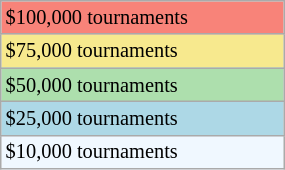<table class="wikitable" style="font-size:85%;" width=15%>
<tr style="background:#f88379;">
<td>$100,000 tournaments</td>
</tr>
<tr style="background:#f7e98e;">
<td>$75,000 tournaments</td>
</tr>
<tr style="background:#addfad;">
<td>$50,000 tournaments</td>
</tr>
<tr style="background:lightblue;">
<td>$25,000 tournaments</td>
</tr>
<tr style="background:#f0f8ff;">
<td>$10,000 tournaments</td>
</tr>
</table>
